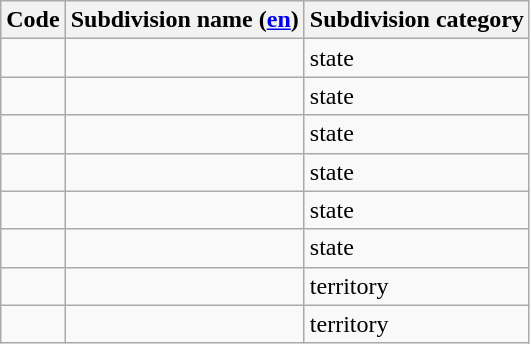<table class="wikitable sortable">
<tr>
<th>Code</th>
<th>Subdivision name (<a href='#'>en</a>)</th>
<th>Subdivision category</th>
</tr>
<tr>
<td></td>
<td></td>
<td>state</td>
</tr>
<tr>
<td></td>
<td></td>
<td>state</td>
</tr>
<tr>
<td></td>
<td></td>
<td>state</td>
</tr>
<tr>
<td></td>
<td></td>
<td>state</td>
</tr>
<tr>
<td></td>
<td></td>
<td>state</td>
</tr>
<tr>
<td></td>
<td></td>
<td>state</td>
</tr>
<tr>
<td></td>
<td></td>
<td>territory</td>
</tr>
<tr>
<td></td>
<td></td>
<td>territory</td>
</tr>
</table>
